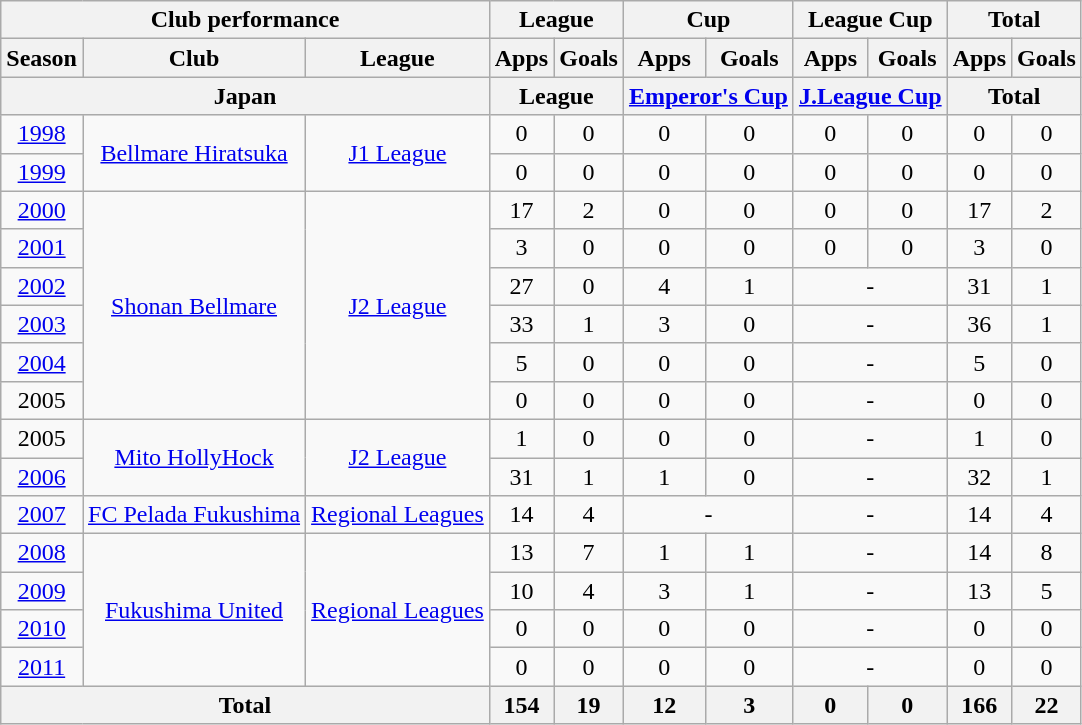<table class="wikitable" style="text-align:center;">
<tr>
<th colspan=3>Club performance</th>
<th colspan=2>League</th>
<th colspan=2>Cup</th>
<th colspan=2>League Cup</th>
<th colspan=2>Total</th>
</tr>
<tr>
<th>Season</th>
<th>Club</th>
<th>League</th>
<th>Apps</th>
<th>Goals</th>
<th>Apps</th>
<th>Goals</th>
<th>Apps</th>
<th>Goals</th>
<th>Apps</th>
<th>Goals</th>
</tr>
<tr>
<th colspan=3>Japan</th>
<th colspan=2>League</th>
<th colspan=2><a href='#'>Emperor's Cup</a></th>
<th colspan=2><a href='#'>J.League Cup</a></th>
<th colspan=2>Total</th>
</tr>
<tr>
<td><a href='#'>1998</a></td>
<td rowspan="2"><a href='#'>Bellmare Hiratsuka</a></td>
<td rowspan="2"><a href='#'>J1 League</a></td>
<td>0</td>
<td>0</td>
<td>0</td>
<td>0</td>
<td>0</td>
<td>0</td>
<td>0</td>
<td>0</td>
</tr>
<tr>
<td><a href='#'>1999</a></td>
<td>0</td>
<td>0</td>
<td>0</td>
<td>0</td>
<td>0</td>
<td>0</td>
<td>0</td>
<td>0</td>
</tr>
<tr>
<td><a href='#'>2000</a></td>
<td rowspan="6"><a href='#'>Shonan Bellmare</a></td>
<td rowspan="6"><a href='#'>J2 League</a></td>
<td>17</td>
<td>2</td>
<td>0</td>
<td>0</td>
<td>0</td>
<td>0</td>
<td>17</td>
<td>2</td>
</tr>
<tr>
<td><a href='#'>2001</a></td>
<td>3</td>
<td>0</td>
<td>0</td>
<td>0</td>
<td>0</td>
<td>0</td>
<td>3</td>
<td>0</td>
</tr>
<tr>
<td><a href='#'>2002</a></td>
<td>27</td>
<td>0</td>
<td>4</td>
<td>1</td>
<td colspan="2">-</td>
<td>31</td>
<td>1</td>
</tr>
<tr>
<td><a href='#'>2003</a></td>
<td>33</td>
<td>1</td>
<td>3</td>
<td>0</td>
<td colspan="2">-</td>
<td>36</td>
<td>1</td>
</tr>
<tr>
<td><a href='#'>2004</a></td>
<td>5</td>
<td>0</td>
<td>0</td>
<td>0</td>
<td colspan="2">-</td>
<td>5</td>
<td>0</td>
</tr>
<tr>
<td>2005</td>
<td>0</td>
<td>0</td>
<td>0</td>
<td>0</td>
<td colspan="2">-</td>
<td>0</td>
<td>0</td>
</tr>
<tr>
<td>2005</td>
<td rowspan="2"><a href='#'>Mito HollyHock</a></td>
<td rowspan="2"><a href='#'>J2 League</a></td>
<td>1</td>
<td>0</td>
<td>0</td>
<td>0</td>
<td colspan="2">-</td>
<td>1</td>
<td>0</td>
</tr>
<tr>
<td><a href='#'>2006</a></td>
<td>31</td>
<td>1</td>
<td>1</td>
<td>0</td>
<td colspan="2">-</td>
<td>32</td>
<td>1</td>
</tr>
<tr>
<td><a href='#'>2007</a></td>
<td><a href='#'>FC Pelada Fukushima</a></td>
<td><a href='#'>Regional Leagues</a></td>
<td>14</td>
<td>4</td>
<td colspan="2">-</td>
<td colspan="2">-</td>
<td>14</td>
<td>4</td>
</tr>
<tr>
<td><a href='#'>2008</a></td>
<td rowspan="4"><a href='#'>Fukushima United</a></td>
<td rowspan="4"><a href='#'>Regional Leagues</a></td>
<td>13</td>
<td>7</td>
<td>1</td>
<td>1</td>
<td colspan="2">-</td>
<td>14</td>
<td>8</td>
</tr>
<tr>
<td><a href='#'>2009</a></td>
<td>10</td>
<td>4</td>
<td>3</td>
<td>1</td>
<td colspan="2">-</td>
<td>13</td>
<td>5</td>
</tr>
<tr>
<td><a href='#'>2010</a></td>
<td>0</td>
<td>0</td>
<td>0</td>
<td>0</td>
<td colspan="2">-</td>
<td>0</td>
<td>0</td>
</tr>
<tr>
<td><a href='#'>2011</a></td>
<td>0</td>
<td>0</td>
<td>0</td>
<td>0</td>
<td colspan="2">-</td>
<td>0</td>
<td>0</td>
</tr>
<tr>
<th colspan=3>Total</th>
<th>154</th>
<th>19</th>
<th>12</th>
<th>3</th>
<th>0</th>
<th>0</th>
<th>166</th>
<th>22</th>
</tr>
</table>
